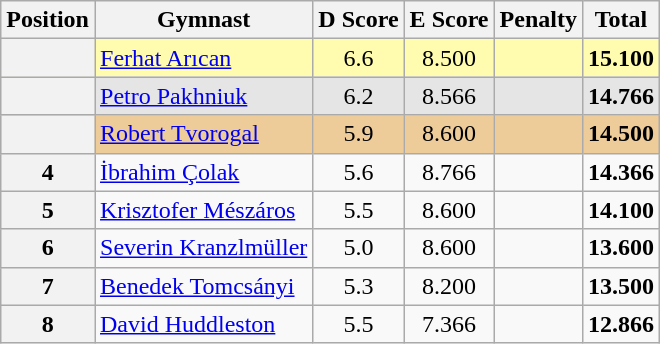<table style="text-align:center;" class="wikitable sortable">
<tr>
<th>Position</th>
<th>Gymnast</th>
<th>D Score</th>
<th>E Score</th>
<th>Penalty</th>
<th>Total</th>
</tr>
<tr style="background:#fffcaf;">
<th scope="row" style="text-align:center"></th>
<td style="text-align:left;"> <a href='#'>Ferhat Arıcan</a></td>
<td>6.6</td>
<td>8.500</td>
<td></td>
<td><strong>15.100</strong></td>
</tr>
<tr style="background:#e5e5e5;">
<th scope="row" style="text-align:center"></th>
<td style="text-align:left;"> <a href='#'>Petro Pakhniuk</a></td>
<td>6.2</td>
<td>8.566</td>
<td></td>
<td><strong>14.766</strong></td>
</tr>
<tr style="background:#ec9;">
<th scope="row" style="text-align:center"></th>
<td style="text-align:left;"> <a href='#'>Robert Tvorogal</a></td>
<td>5.9</td>
<td>8.600</td>
<td></td>
<td><strong>14.500</strong></td>
</tr>
<tr>
<th>4</th>
<td style="text-align:left;"> <a href='#'>İbrahim Çolak</a></td>
<td>5.6</td>
<td>8.766</td>
<td></td>
<td><strong>14.366</strong></td>
</tr>
<tr>
<th>5</th>
<td style="text-align:left;"> <a href='#'>Krisztofer Mészáros</a></td>
<td>5.5</td>
<td>8.600</td>
<td></td>
<td><strong>14.100</strong></td>
</tr>
<tr>
<th>6</th>
<td style="text-align:left;"> <a href='#'>Severin Kranzlmüller</a></td>
<td>5.0</td>
<td>8.600</td>
<td></td>
<td><strong>13.600</strong></td>
</tr>
<tr>
<th>7</th>
<td style="text-align:left;"> <a href='#'>Benedek Tomcsányi</a></td>
<td>5.3</td>
<td>8.200</td>
<td></td>
<td><strong>13.500</strong></td>
</tr>
<tr>
<th>8</th>
<td style="text-align:left;"> <a href='#'>David Huddleston</a></td>
<td>5.5</td>
<td>7.366</td>
<td></td>
<td><strong>12.866</strong></td>
</tr>
</table>
